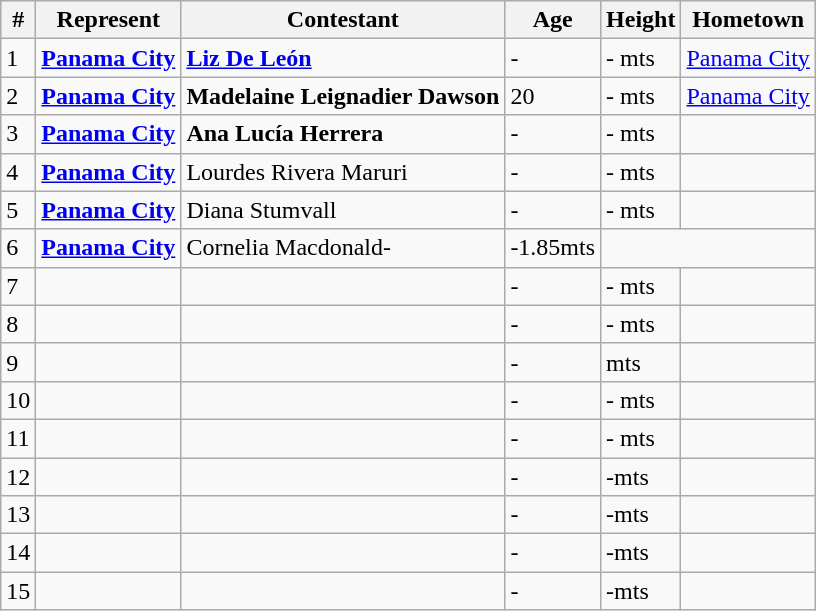<table class="sortable wikitable">
<tr>
<th>#</th>
<th>Represent</th>
<th>Contestant</th>
<th>Age</th>
<th>Height</th>
<th>Hometown</th>
</tr>
<tr>
<td>1</td>
<td><strong><a href='#'>Panama City</a></strong></td>
<td><strong><a href='#'>Liz De León</a></strong></td>
<td>-</td>
<td>- mts</td>
<td><a href='#'>Panama City</a></td>
</tr>
<tr>
<td>2</td>
<td><strong><a href='#'>Panama City</a></strong></td>
<td><strong>Madelaine Leignadier Dawson</strong></td>
<td>20</td>
<td>- mts</td>
<td><a href='#'>Panama City</a></td>
</tr>
<tr>
<td>3</td>
<td><strong><a href='#'>Panama City</a></strong></td>
<td><strong>Ana Lucía Herrera</strong></td>
<td>-</td>
<td>- mts</td>
<td></td>
</tr>
<tr>
<td>4</td>
<td><strong><a href='#'>Panama City</a></strong></td>
<td>Lourdes Rivera Maruri</td>
<td>-</td>
<td>- mts</td>
<td></td>
</tr>
<tr>
<td>5</td>
<td><strong><a href='#'>Panama City</a></strong></td>
<td>Diana Stumvall</td>
<td>-</td>
<td>- mts</td>
<td></td>
</tr>
<tr>
<td>6</td>
<td><strong><a href='#'>Panama City</a></strong></td>
<td>Cornelia Macdonald-</td>
<td>-1.85mts</td>
</tr>
<tr>
<td>7</td>
<td></td>
<td></td>
<td>-</td>
<td>- mts</td>
<td></td>
</tr>
<tr>
<td>8</td>
<td></td>
<td></td>
<td>-</td>
<td>- mts</td>
<td></td>
</tr>
<tr>
<td>9</td>
<td></td>
<td></td>
<td>-</td>
<td>mts</td>
<td></td>
</tr>
<tr>
<td>10</td>
<td></td>
<td></td>
<td>-</td>
<td>- mts</td>
<td></td>
</tr>
<tr>
<td>11</td>
<td></td>
<td></td>
<td>-</td>
<td>- mts</td>
<td></td>
</tr>
<tr>
<td>12</td>
<td></td>
<td></td>
<td>-</td>
<td>-mts</td>
<td></td>
</tr>
<tr>
<td>13</td>
<td></td>
<td></td>
<td>-</td>
<td>-mts</td>
<td></td>
</tr>
<tr>
<td>14</td>
<td></td>
<td></td>
<td>-</td>
<td>-mts</td>
<td></td>
</tr>
<tr>
<td>15</td>
<td></td>
<td></td>
<td>-</td>
<td>-mts</td>
<td></td>
</tr>
</table>
